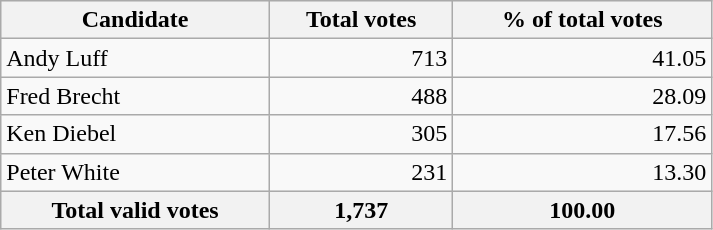<table style="width:475px;" class="wikitable">
<tr bgcolor="#EEEEEE">
<th align="left">Candidate</th>
<th align="right">Total votes</th>
<th align="right">% of total votes</th>
</tr>
<tr>
<td align="left">Andy Luff</td>
<td align="right">713</td>
<td align="right">41.05</td>
</tr>
<tr>
<td align="left">Fred Brecht</td>
<td align="right">488</td>
<td align="right">28.09</td>
</tr>
<tr>
<td align="left">Ken Diebel</td>
<td align="right">305</td>
<td align="right">17.56</td>
</tr>
<tr>
<td align="left">Peter White</td>
<td align="right">231</td>
<td align="right">13.30</td>
</tr>
<tr bgcolor="#EEEEEE">
<th align="left">Total valid votes</th>
<th align="right"><strong>1,737</strong></th>
<th align="right"><strong>100.00</strong></th>
</tr>
</table>
